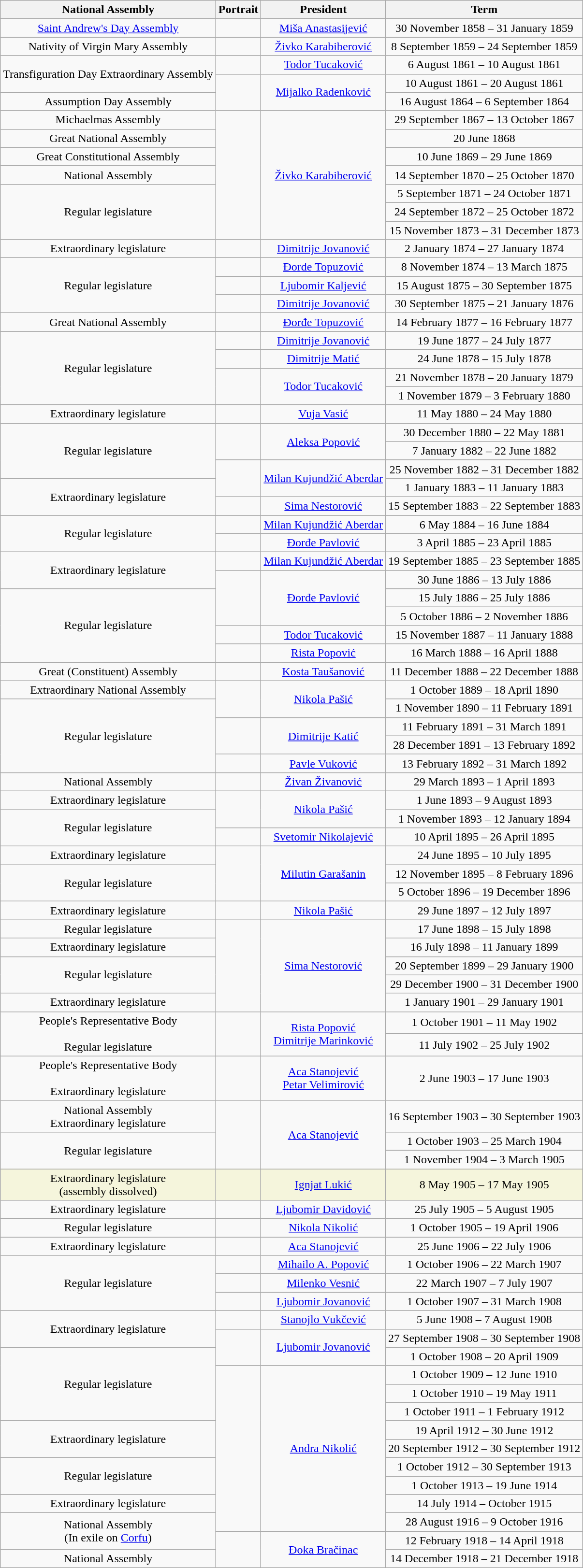<table class="wikitable" style="text-align:center">
<tr>
<th>National Assembly</th>
<th>Portrait</th>
<th>President</th>
<th>Term</th>
</tr>
<tr>
<td><a href='#'>Saint Andrew's Day Assembly</a></td>
<td></td>
<td><a href='#'>Miša Anastasijević</a></td>
<td>30 November 1858 – 31 January 1859</td>
</tr>
<tr>
<td>Nativity of Virgin Mary Assembly</td>
<td></td>
<td><a href='#'>Živko Karabiberović</a></td>
<td>8 September 1859 – 24 September 1859</td>
</tr>
<tr>
<td rowspan="2">Transfiguration Day Extraordinary Assembly</td>
<td></td>
<td><a href='#'>Todor Tucaković</a></td>
<td>6 August 1861 – 10 August 1861</td>
</tr>
<tr>
<td rowspan="2"></td>
<td rowspan="2"><a href='#'>Mijalko Radenković</a></td>
<td>10 August 1861 – 20 August 1861</td>
</tr>
<tr>
<td>Assumption Day Assembly</td>
<td>16 August 1864 – 6 September 1864</td>
</tr>
<tr>
<td>Michaelmas Assembly</td>
<td rowspan="7"></td>
<td rowspan="7"><a href='#'>Živko Karabiberović</a></td>
<td>29 September 1867 – 13 October 1867</td>
</tr>
<tr>
<td>Great National Assembly</td>
<td>20 June 1868</td>
</tr>
<tr>
<td>Great Constitutional Assembly</td>
<td>10 June 1869 – 29 June 1869</td>
</tr>
<tr>
<td>National Assembly</td>
<td>14 September 1870 – 25 October 1870</td>
</tr>
<tr>
<td rowspan="3">Regular legislature</td>
<td>5 September 1871 – 24 October 1871</td>
</tr>
<tr>
<td>24 September 1872 – 25 October 1872</td>
</tr>
<tr>
<td>15 November 1873 – 31 December 1873</td>
</tr>
<tr>
<td>Extraordinary legislature</td>
<td></td>
<td><a href='#'>Dimitrije Jovanović</a></td>
<td>2 January 1874 – 27 January 1874</td>
</tr>
<tr>
<td rowspan="3">Regular legislature</td>
<td></td>
<td><a href='#'>Đorđe Topuzović</a></td>
<td>8 November 1874 – 13 March 1875</td>
</tr>
<tr>
<td></td>
<td><a href='#'>Ljubomir Kaljević</a></td>
<td>15 August 1875 – 30 September 1875</td>
</tr>
<tr>
<td></td>
<td><a href='#'>Dimitrije Jovanović</a></td>
<td>30 September 1875 – 21 January 1876</td>
</tr>
<tr>
<td>Great National Assembly</td>
<td></td>
<td><a href='#'>Đorđe Topuzović</a></td>
<td>14 February 1877 – 16 February 1877</td>
</tr>
<tr>
<td rowspan="4">Regular legislature</td>
<td></td>
<td><a href='#'>Dimitrije Jovanović</a></td>
<td>19 June 1877 – 24 July 1877</td>
</tr>
<tr>
<td></td>
<td><a href='#'>Dimitrije Matić</a></td>
<td>24 June 1878 – 15 July 1878</td>
</tr>
<tr>
<td rowspan="2"></td>
<td rowspan="2"><a href='#'>Todor Tucaković</a></td>
<td>21 November 1878 – 20 January 1879</td>
</tr>
<tr>
<td>1 November 1879 – 3 February 1880</td>
</tr>
<tr>
<td>Extraordinary legislature</td>
<td></td>
<td><a href='#'>Vuja Vasić</a></td>
<td>11 May 1880 – 24 May 1880</td>
</tr>
<tr>
<td rowspan="3">Regular legislature</td>
<td rowspan="2"></td>
<td rowspan="2"><a href='#'>Aleksa Popović</a></td>
<td>30 December 1880 – 22 May 1881</td>
</tr>
<tr>
<td>7 January 1882 – 22 June 1882</td>
</tr>
<tr>
<td rowspan="2"></td>
<td rowspan="2"><a href='#'>Milan Kujundžić Aberdar</a></td>
<td>25 November 1882 – 31 December 1882</td>
</tr>
<tr>
<td rowspan="2">Extraordinary legislature</td>
<td>1 January 1883 – 11 January 1883</td>
</tr>
<tr>
<td></td>
<td><a href='#'>Sima Nestorović</a></td>
<td>15 September 1883 – 22 September 1883</td>
</tr>
<tr>
<td rowspan="2">Regular legislature</td>
<td></td>
<td><a href='#'>Milan Kujundžić Aberdar</a></td>
<td>6 May 1884 – 16 June 1884</td>
</tr>
<tr>
<td></td>
<td><a href='#'>Đorđe Pavlović</a></td>
<td>3 April 1885 – 23 April 1885</td>
</tr>
<tr>
<td rowspan="2">Extraordinary legislature</td>
<td></td>
<td><a href='#'>Milan Kujundžić Aberdar</a></td>
<td>19 September 1885 – 23 September 1885</td>
</tr>
<tr>
<td rowspan="3"></td>
<td rowspan="3"><a href='#'>Đorđe Pavlović</a></td>
<td>30 June 1886 – 13 July 1886</td>
</tr>
<tr>
<td rowspan="4">Regular legislature</td>
<td>15 July 1886 – 25 July 1886</td>
</tr>
<tr>
<td>5 October 1886 – 2 November 1886</td>
</tr>
<tr>
<td></td>
<td><a href='#'>Todor Tucaković</a></td>
<td>15 November 1887 – 11 January 1888</td>
</tr>
<tr>
<td></td>
<td><a href='#'>Rista Popović</a></td>
<td>16 March 1888 – 16 April 1888</td>
</tr>
<tr>
<td>Great (Constituent) Assembly</td>
<td></td>
<td><a href='#'>Kosta Taušanović</a></td>
<td>11 December 1888 – 22 December 1888</td>
</tr>
<tr>
<td>Extraordinary National Assembly</td>
<td rowspan="2"></td>
<td rowspan="2"><a href='#'>Nikola Pašić</a></td>
<td>1 October 1889 – 18 April 1890</td>
</tr>
<tr>
<td rowspan="4">Regular legislature</td>
<td>1 November 1890 – 11 February 1891</td>
</tr>
<tr>
<td rowspan="2"></td>
<td rowspan="2"><a href='#'>Dimitrije Katić</a></td>
<td>11 February 1891 – 31 March 1891</td>
</tr>
<tr>
<td>28 December 1891 – 13 February 1892</td>
</tr>
<tr>
<td></td>
<td><a href='#'>Pavle Vuković</a></td>
<td>13 February 1892 – 31 March 1892</td>
</tr>
<tr>
<td>National Assembly</td>
<td></td>
<td><a href='#'>Živan Živanović</a></td>
<td>29 March 1893 – 1 April 1893</td>
</tr>
<tr>
<td>Extraordinary legislature</td>
<td rowspan="2"></td>
<td rowspan="2"><a href='#'>Nikola Pašić</a></td>
<td>1 June 1893 – 9 August 1893</td>
</tr>
<tr>
<td rowspan="2">Regular legislature</td>
<td>1 November 1893 – 12 January 1894</td>
</tr>
<tr>
<td></td>
<td><a href='#'>Svetomir Nikolajević</a></td>
<td>10 April 1895 – 26 April 1895</td>
</tr>
<tr>
<td>Extraordinary legislature</td>
<td rowspan="3"></td>
<td rowspan="3"><a href='#'>Milutin Garašanin</a></td>
<td>24 June 1895 – 10 July 1895</td>
</tr>
<tr>
<td rowspan="2">Regular legislature</td>
<td>12 November 1895 – 8 February 1896</td>
</tr>
<tr>
<td>5 October 1896 – 19 December 1896</td>
</tr>
<tr>
<td>Extraordinary legislature</td>
<td></td>
<td><a href='#'>Nikola Pašić</a></td>
<td>29 June 1897 – 12 July 1897</td>
</tr>
<tr>
<td>Regular legislature</td>
<td rowspan="5"></td>
<td rowspan="5"><a href='#'>Sima Nestorović</a></td>
<td>17 June 1898 – 15 July 1898</td>
</tr>
<tr>
<td>Extraordinary legislature</td>
<td>16 July 1898 – 11 January 1899</td>
</tr>
<tr>
<td rowspan="2">Regular legislature</td>
<td>20 September 1899 – 29 January 1900</td>
</tr>
<tr>
<td>29 December 1900 – 31 December 1900</td>
</tr>
<tr>
<td>Extraordinary legislature</td>
<td>1 January 1901 – 29 January 1901</td>
</tr>
<tr>
<td rowspan="2">People's Representative Body<br><br>Regular legislature</td>
<td rowspan="2"></td>
<td rowspan="2"><a href='#'>Rista Popović</a><br>  <a href='#'>Dimitrije Marinković</a><br></td>
<td>1 October 1901 – 11 May 1902</td>
</tr>
<tr>
<td>11 July 1902 – 25 July 1902</td>
</tr>
<tr>
<td>People's Representative Body<br><br>Extraordinary legislature</td>
<td>  </td>
<td><a href='#'>Aca Stanojević</a><br>  <a href='#'>Petar Velimirović</a><br></td>
<td>2 June 1903 – 17 June 1903</td>
</tr>
<tr>
<td>National Assembly<br>Extraordinary legislature</td>
<td rowspan="3"></td>
<td rowspan="3"><a href='#'>Aca Stanojević</a></td>
<td>16 September 1903 – 30 September 1903</td>
</tr>
<tr>
<td rowspan="2">Regular legislature</td>
<td>1 October 1903 – 25 March 1904</td>
</tr>
<tr>
<td>1 November 1904 – 3 March 1905</td>
</tr>
<tr style="background:#F5F5DC;">
<td>Extraordinary legislature<br>(assembly dissolved)</td>
<td></td>
<td><a href='#'>Ignjat Lukić</a></td>
<td>8 May 1905 – 17 May 1905</td>
</tr>
<tr>
<td>Extraordinary legislature</td>
<td></td>
<td><a href='#'>Ljubomir Davidović</a></td>
<td>25 July 1905 – 5 August 1905</td>
</tr>
<tr>
<td>Regular legislature</td>
<td></td>
<td><a href='#'>Nikola Nikolić</a></td>
<td>1 October 1905 – 19 April 1906</td>
</tr>
<tr>
<td>Extraordinary legislature</td>
<td></td>
<td><a href='#'>Aca Stanojević</a></td>
<td>25 June 1906 – 22 July 1906</td>
</tr>
<tr>
<td rowspan="3">Regular legislature</td>
<td></td>
<td><a href='#'>Mihailo A. Popović</a></td>
<td>1 October 1906 – 22 March 1907</td>
</tr>
<tr>
<td></td>
<td><a href='#'>Milenko Vesnić</a></td>
<td>22 March 1907 – 7 July 1907</td>
</tr>
<tr>
<td></td>
<td><a href='#'>Ljubomir Jovanović</a></td>
<td>1 October 1907 – 31 March 1908</td>
</tr>
<tr>
<td rowspan="2">Extraordinary legislature</td>
<td></td>
<td><a href='#'>Stanojlo Vukčević</a></td>
<td>5 June 1908 – 7 August 1908</td>
</tr>
<tr>
<td rowspan="2"></td>
<td rowspan="2"><a href='#'>Ljubomir Jovanović</a></td>
<td>27 September 1908 – 30 September 1908</td>
</tr>
<tr>
<td rowspan="4">Regular legislature</td>
<td>1 October 1908 – 20 April 1909</td>
</tr>
<tr>
<td rowspan="9"></td>
<td rowspan="9"><a href='#'>Andra Nikolić</a></td>
<td>1 October 1909 – 12 June 1910</td>
</tr>
<tr>
<td>1 October 1910 – 19 May 1911</td>
</tr>
<tr>
<td>1 October 1911 – 1 February 1912</td>
</tr>
<tr>
<td rowspan="2">Extraordinary legislature</td>
<td>19 April 1912 – 30 June 1912</td>
</tr>
<tr>
<td>20 September 1912 – 30 September 1912</td>
</tr>
<tr>
<td rowspan="2">Regular legislature</td>
<td>1 October 1912 – 30 September 1913</td>
</tr>
<tr>
<td>1 October 1913 – 19 June 1914</td>
</tr>
<tr>
<td>Extraordinary legislature</td>
<td>14 July 1914 – October 1915</td>
</tr>
<tr>
<td rowspan="2">National Assembly<br>(In exile on <a href='#'>Corfu</a>)</td>
<td>28 August 1916 – 9 October 1916</td>
</tr>
<tr>
<td rowspan="2"></td>
<td rowspan="2"><a href='#'>Đoka Bračinac</a></td>
<td>12 February 1918 – 14 April 1918</td>
</tr>
<tr>
<td>National Assembly</td>
<td>14 December 1918 – 21 December 1918</td>
</tr>
</table>
